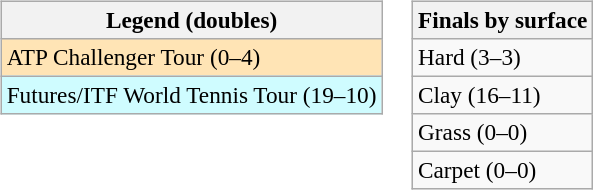<table>
<tr valign=top>
<td><br><table class=wikitable style=font-size:97%>
<tr>
<th>Legend (doubles)</th>
</tr>
<tr bgcolor=moccasin>
<td>ATP Challenger Tour (0–4)</td>
</tr>
<tr bgcolor=cffcff>
<td>Futures/ITF World Tennis Tour (19–10)</td>
</tr>
</table>
</td>
<td><br><table class=wikitable style=font-size:97%>
<tr>
<th>Finals by surface</th>
</tr>
<tr>
<td>Hard (3–3)</td>
</tr>
<tr>
<td>Clay (16–11)</td>
</tr>
<tr>
<td>Grass (0–0)</td>
</tr>
<tr>
<td>Carpet (0–0)</td>
</tr>
</table>
</td>
</tr>
</table>
